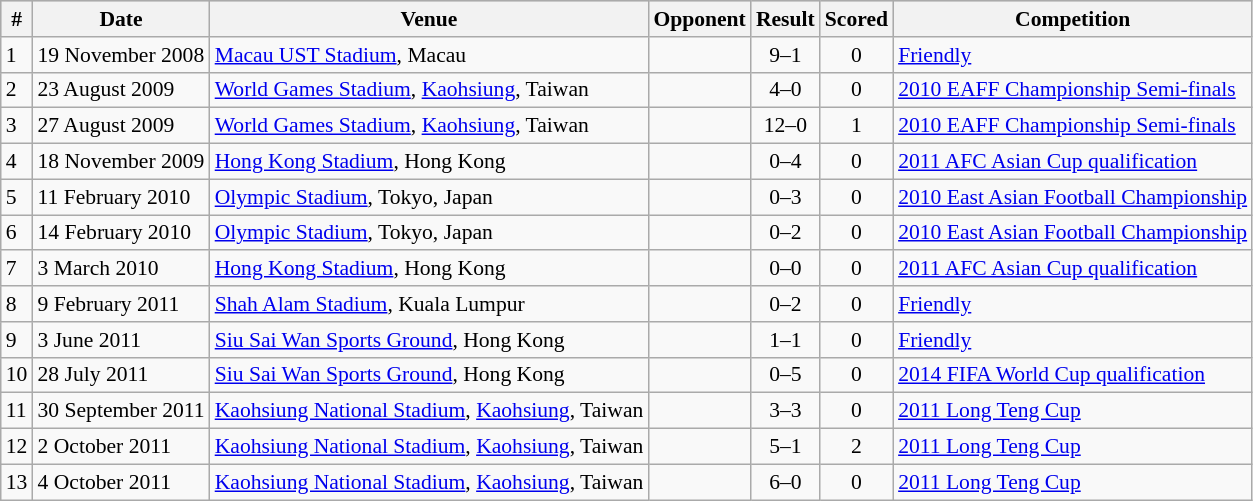<table class="wikitable" style="font-size:90%; text-align: left;">
<tr style="background: #CCCCCC; text-align: center;">
<th>#</th>
<th>Date</th>
<th>Venue</th>
<th>Opponent</th>
<th>Result</th>
<th>Scored</th>
<th>Competition</th>
</tr>
<tr>
<td>1</td>
<td>19 November 2008</td>
<td><a href='#'>Macau UST Stadium</a>, Macau</td>
<td></td>
<td align=center>9–1</td>
<td align=center>0</td>
<td><a href='#'>Friendly</a></td>
</tr>
<tr>
<td>2</td>
<td>23 August 2009</td>
<td><a href='#'>World Games Stadium</a>, <a href='#'>Kaohsiung</a>, Taiwan</td>
<td></td>
<td align=center>4–0</td>
<td align=center>0</td>
<td><a href='#'>2010 EAFF Championship Semi-finals</a></td>
</tr>
<tr>
<td>3</td>
<td>27 August 2009</td>
<td><a href='#'>World Games Stadium</a>, <a href='#'>Kaohsiung</a>, Taiwan</td>
<td></td>
<td align=center>12–0</td>
<td align=center>1</td>
<td><a href='#'>2010 EAFF Championship Semi-finals</a></td>
</tr>
<tr>
<td>4</td>
<td>18 November 2009</td>
<td><a href='#'>Hong Kong Stadium</a>, Hong Kong</td>
<td></td>
<td align=center>0–4</td>
<td align=center>0</td>
<td><a href='#'>2011 AFC Asian Cup qualification</a></td>
</tr>
<tr>
<td>5</td>
<td>11 February 2010</td>
<td><a href='#'>Olympic Stadium</a>, Tokyo, Japan</td>
<td></td>
<td align=center>0–3</td>
<td align=center>0</td>
<td><a href='#'>2010 East Asian Football Championship</a></td>
</tr>
<tr>
<td>6</td>
<td>14 February 2010</td>
<td><a href='#'>Olympic Stadium</a>, Tokyo, Japan</td>
<td></td>
<td align=center>0–2</td>
<td align=center>0</td>
<td><a href='#'>2010 East Asian Football Championship</a></td>
</tr>
<tr>
<td>7</td>
<td>3 March 2010</td>
<td><a href='#'>Hong Kong Stadium</a>, Hong Kong</td>
<td></td>
<td align=center>0–0</td>
<td align=center>0</td>
<td><a href='#'>2011 AFC Asian Cup qualification</a></td>
</tr>
<tr>
<td>8</td>
<td>9 February 2011</td>
<td><a href='#'>Shah Alam Stadium</a>, Kuala Lumpur</td>
<td></td>
<td align=center>0–2</td>
<td align=center>0</td>
<td><a href='#'>Friendly</a></td>
</tr>
<tr>
<td>9</td>
<td>3 June 2011</td>
<td><a href='#'>Siu Sai Wan Sports Ground</a>, Hong Kong</td>
<td></td>
<td align=center>1–1</td>
<td align=center>0</td>
<td><a href='#'>Friendly</a></td>
</tr>
<tr>
<td>10</td>
<td>28 July 2011</td>
<td><a href='#'>Siu Sai Wan Sports Ground</a>, Hong Kong</td>
<td></td>
<td align=center>0–5</td>
<td align=center>0</td>
<td><a href='#'>2014 FIFA World Cup qualification</a></td>
</tr>
<tr>
<td>11</td>
<td>30 September 2011</td>
<td><a href='#'>Kaohsiung National Stadium</a>, <a href='#'>Kaohsiung</a>, Taiwan</td>
<td></td>
<td align=center>3–3</td>
<td align=center>0</td>
<td><a href='#'>2011 Long Teng Cup</a></td>
</tr>
<tr>
<td>12</td>
<td>2 October 2011</td>
<td><a href='#'>Kaohsiung National Stadium</a>, <a href='#'>Kaohsiung</a>, Taiwan</td>
<td></td>
<td align=center>5–1</td>
<td align=center>2</td>
<td><a href='#'>2011 Long Teng Cup</a></td>
</tr>
<tr>
<td>13</td>
<td>4 October 2011</td>
<td><a href='#'>Kaohsiung National Stadium</a>, <a href='#'>Kaohsiung</a>, Taiwan</td>
<td></td>
<td align=center>6–0</td>
<td align=center>0</td>
<td><a href='#'>2011 Long Teng Cup</a></td>
</tr>
</table>
